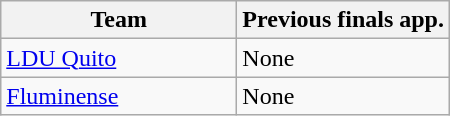<table class="wikitable">
<tr>
<th width=150px>Team</th>
<th>Previous finals app.</th>
</tr>
<tr>
<td> <a href='#'>LDU Quito</a></td>
<td>None</td>
</tr>
<tr>
<td> <a href='#'>Fluminense</a></td>
<td>None</td>
</tr>
</table>
